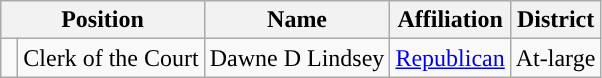<table class=wikitable>
<tr>
<th colspan="2" style="text-align:center; vertical-align:bottom;">Position</th>
<th style="text-align:center;">Name</th>
<th valign=bottom>Affiliation</th>
<th style="vertical-align:bottom; text-align:center;">District</th>
</tr>
<tr>
<td style="background-color:"> </td>
<td>Clerk of the Court</td>
<td>Dawne D Lindsey</td>
<td style="text-align:center;"><a href='#'>Republican</a></td>
<td style="text-align:center;">At-large</td>
</tr>
</table>
